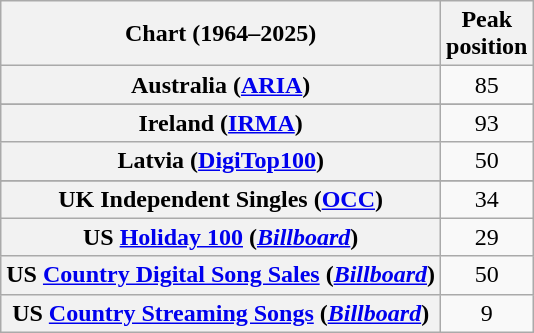<table class="wikitable sortable plainrowheaders" style="text-align:center">
<tr>
<th scope="col">Chart (1964–2025)</th>
<th scope="col">Peak<br>position</th>
</tr>
<tr>
<th scope="row">Australia (<a href='#'>ARIA</a>)</th>
<td>85</td>
</tr>
<tr>
</tr>
<tr>
<th scope="row">Ireland (<a href='#'>IRMA</a>)</th>
<td>93</td>
</tr>
<tr>
<th scope="row">Latvia (<a href='#'>DigiTop100</a>)</th>
<td>50</td>
</tr>
<tr>
</tr>
<tr>
<th scope="row">UK Independent Singles (<a href='#'>OCC</a>)</th>
<td>34</td>
</tr>
<tr>
<th scope="row">US <a href='#'>Holiday 100</a> (<em><a href='#'>Billboard</a></em>)</th>
<td>29</td>
</tr>
<tr>
<th scope="row">US <a href='#'>Country Digital Song Sales</a> (<em><a href='#'>Billboard</a></em>)</th>
<td>50</td>
</tr>
<tr>
<th scope="row">US <a href='#'>Country Streaming Songs</a> (<em><a href='#'>Billboard</a></em>)</th>
<td>9</td>
</tr>
</table>
